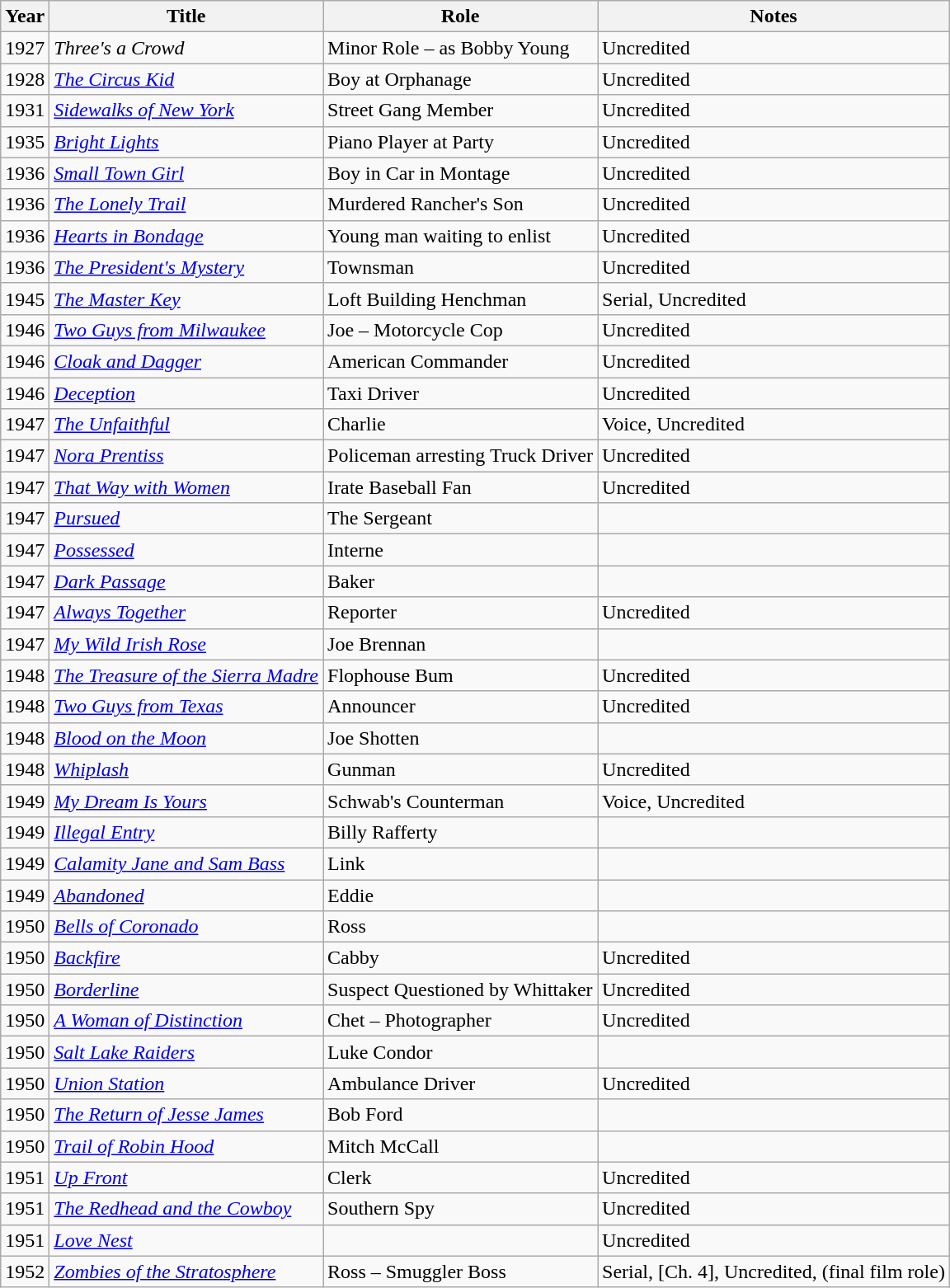<table class="wikitable">
<tr>
<th>Year</th>
<th>Title</th>
<th>Role</th>
<th>Notes</th>
</tr>
<tr>
<td>1927</td>
<td><em>Three's a Crowd</em></td>
<td>Minor Role – as Bobby Young</td>
<td>Uncredited</td>
</tr>
<tr>
<td>1928</td>
<td><em><a href='#'>The Circus Kid</a></em></td>
<td>Boy at Orphanage</td>
<td>Uncredited</td>
</tr>
<tr>
<td>1931</td>
<td><em><a href='#'>Sidewalks of New York</a></em></td>
<td>Street Gang Member</td>
<td>Uncredited</td>
</tr>
<tr>
<td>1935</td>
<td><em><a href='#'>Bright Lights</a></em></td>
<td>Piano Player at Party</td>
<td>Uncredited</td>
</tr>
<tr>
<td>1936</td>
<td><em><a href='#'>Small Town Girl</a></em></td>
<td>Boy in Car in Montage</td>
<td>Uncredited</td>
</tr>
<tr>
<td>1936</td>
<td><em><a href='#'>The Lonely Trail</a></em></td>
<td>Murdered Rancher's Son</td>
<td>Uncredited</td>
</tr>
<tr>
<td>1936</td>
<td><em><a href='#'>Hearts in Bondage</a></em></td>
<td>Young man waiting to enlist</td>
<td>Uncredited</td>
</tr>
<tr>
<td>1936</td>
<td><em><a href='#'>The President's Mystery</a></em></td>
<td>Townsman</td>
<td>Uncredited</td>
</tr>
<tr>
<td>1945</td>
<td><em><a href='#'>The Master Key</a></em></td>
<td>Loft Building Henchman</td>
<td>Serial, Uncredited</td>
</tr>
<tr>
<td>1946</td>
<td><em><a href='#'>Two Guys from Milwaukee</a></em></td>
<td>Joe – Motorcycle Cop</td>
<td>Uncredited</td>
</tr>
<tr>
<td>1946</td>
<td><em><a href='#'>Cloak and Dagger</a></em></td>
<td>American Commander</td>
<td>Uncredited</td>
</tr>
<tr>
<td>1946</td>
<td><em><a href='#'>Deception</a></em></td>
<td>Taxi Driver</td>
<td>Uncredited</td>
</tr>
<tr>
<td>1947</td>
<td><em><a href='#'>The Unfaithful</a></em></td>
<td>Charlie</td>
<td>Voice, Uncredited</td>
</tr>
<tr>
<td>1947</td>
<td><em><a href='#'>Nora Prentiss</a></em></td>
<td>Policeman arresting Truck Driver</td>
<td>Uncredited</td>
</tr>
<tr>
<td>1947</td>
<td><em><a href='#'>That Way with Women</a></em></td>
<td>Irate Baseball Fan</td>
<td>Uncredited</td>
</tr>
<tr>
<td>1947</td>
<td><em><a href='#'>Pursued</a></em></td>
<td>The Sergeant</td>
<td></td>
</tr>
<tr>
<td>1947</td>
<td><em><a href='#'>Possessed</a></em></td>
<td>Interne</td>
<td></td>
</tr>
<tr>
<td>1947</td>
<td><em><a href='#'>Dark Passage</a></em></td>
<td>Baker</td>
<td></td>
</tr>
<tr>
<td>1947</td>
<td><em><a href='#'>Always Together</a></em></td>
<td>Reporter</td>
<td>Uncredited</td>
</tr>
<tr>
<td>1947</td>
<td><em><a href='#'>My Wild Irish Rose</a></em></td>
<td>Joe Brennan</td>
<td></td>
</tr>
<tr>
<td>1948</td>
<td><em><a href='#'>The Treasure of the Sierra Madre</a></em></td>
<td>Flophouse Bum</td>
<td>Uncredited</td>
</tr>
<tr>
<td>1948</td>
<td><em><a href='#'>Two Guys from Texas</a></em></td>
<td>Announcer</td>
<td>Uncredited</td>
</tr>
<tr>
<td>1948</td>
<td><em><a href='#'>Blood on the Moon</a></em></td>
<td>Joe Shotten</td>
<td></td>
</tr>
<tr>
<td>1948</td>
<td><em><a href='#'>Whiplash</a></em></td>
<td>Gunman</td>
<td>Uncredited</td>
</tr>
<tr>
<td>1949</td>
<td><em><a href='#'>My Dream Is Yours</a></em></td>
<td>Schwab's Counterman</td>
<td>Voice, Uncredited</td>
</tr>
<tr>
<td>1949</td>
<td><em><a href='#'>Illegal Entry</a></em></td>
<td>Billy Rafferty</td>
<td></td>
</tr>
<tr>
<td>1949</td>
<td><em><a href='#'>Calamity Jane and Sam Bass</a></em></td>
<td>Link</td>
<td></td>
</tr>
<tr>
<td>1949</td>
<td><em><a href='#'>Abandoned</a></em></td>
<td>Eddie</td>
<td></td>
</tr>
<tr>
<td>1950</td>
<td><em><a href='#'>Bells of Coronado</a></em></td>
<td>Ross</td>
<td></td>
</tr>
<tr>
<td>1950</td>
<td><em><a href='#'>Backfire</a></em></td>
<td>Cabby</td>
<td>Uncredited</td>
</tr>
<tr>
<td>1950</td>
<td><em><a href='#'>Borderline</a></em></td>
<td>Suspect Questioned by Whittaker</td>
<td>Uncredited</td>
</tr>
<tr>
<td>1950</td>
<td><em><a href='#'>A Woman of Distinction</a></em></td>
<td>Chet – Photographer</td>
<td>Uncredited</td>
</tr>
<tr>
<td>1950</td>
<td><em><a href='#'>Salt Lake Raiders</a></em></td>
<td>Luke Condor</td>
<td></td>
</tr>
<tr>
<td>1950</td>
<td><em><a href='#'>Union Station</a></em></td>
<td>Ambulance Driver</td>
<td>Uncredited</td>
</tr>
<tr>
<td>1950</td>
<td><em><a href='#'>The Return of Jesse James</a></em></td>
<td>Bob Ford</td>
<td></td>
</tr>
<tr>
<td>1950</td>
<td><em><a href='#'>Trail of Robin Hood</a></em></td>
<td>Mitch McCall</td>
<td></td>
</tr>
<tr>
<td>1951</td>
<td><em><a href='#'>Up Front</a></em></td>
<td>Clerk</td>
<td>Uncredited</td>
</tr>
<tr>
<td>1951</td>
<td><em><a href='#'>The Redhead and the Cowboy</a></em></td>
<td>Southern Spy</td>
<td>Uncredited</td>
</tr>
<tr>
<td>1951</td>
<td><em><a href='#'>Love Nest</a></em></td>
<td></td>
<td>Uncredited</td>
</tr>
<tr>
<td>1952</td>
<td><em><a href='#'>Zombies of the Stratosphere</a></em></td>
<td>Ross – Smuggler Boss</td>
<td>Serial, [Ch. 4], Uncredited, (final film role)</td>
</tr>
</table>
